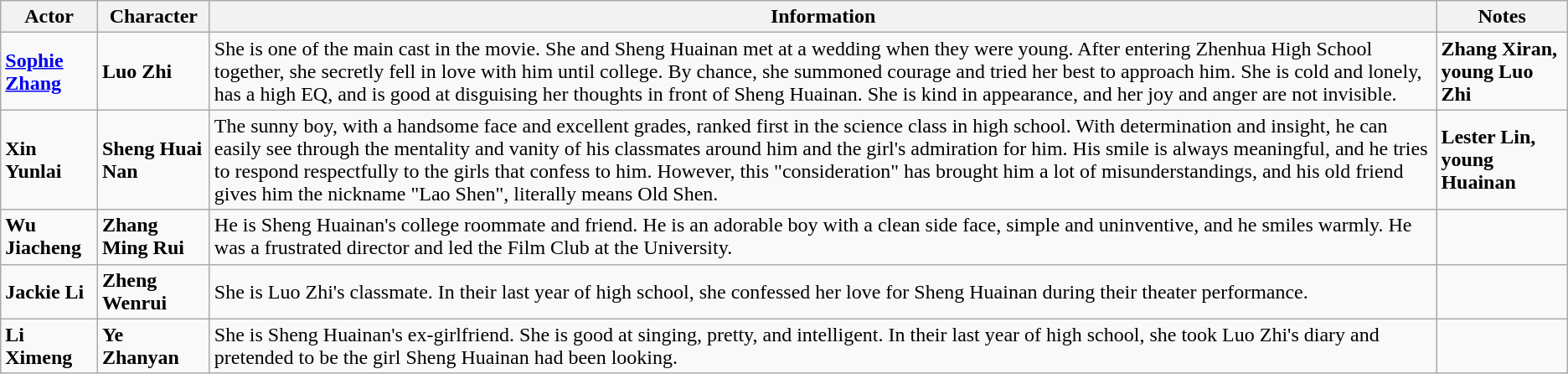<table class="wikitable">
<tr>
<th>Actor</th>
<th>Character</th>
<th>Information</th>
<th>Notes</th>
</tr>
<tr>
<td><strong><a href='#'>Sophie Zhang</a></strong></td>
<td><strong>Luo Zhi</strong></td>
<td>She is one of the main cast in the movie. She and Sheng Huainan met at a wedding when they were young. After entering Zhenhua High School together, she secretly fell in love with him until college. By chance, she summoned courage and tried her best to approach him. She is cold and lonely, has a high EQ, and is good at disguising her thoughts in front of Sheng Huainan. She is kind in appearance, and her joy and anger are not invisible.</td>
<td><strong>Zhang Xiran, young Luo Zhi</strong></td>
</tr>
<tr>
<td><strong>Xin Yunlai</strong></td>
<td><strong>Sheng Huai Nan</strong></td>
<td>The sunny boy, with a handsome face and excellent grades, ranked first in the science class in high school. With determination and insight, he can easily see through the mentality and vanity of his classmates around him and the girl's admiration for him. His smile is always meaningful, and he tries to respond respectfully to the girls that confess to him. However, this "consideration" has brought him a lot of misunderstandings, and his old friend gives him the nickname "Lao Shen", literally means Old Shen.</td>
<td><strong>Lester Lin, young Huainan</strong></td>
</tr>
<tr>
<td><strong>Wu Jiacheng</strong></td>
<td><strong>Zhang Ming Rui</strong></td>
<td>He is Sheng Huainan's college roommate and friend. He is an adorable boy with a clean side face, simple and uninventive, and he smiles warmly. He was a frustrated director and led the Film Club at the University.</td>
<td></td>
</tr>
<tr>
<td><strong>Jackie Li</strong></td>
<td><strong>Zheng Wenrui</strong></td>
<td>She is Luo Zhi's classmate. In their last year of high school, she confessed her love for Sheng Huainan during their theater performance.</td>
<td></td>
</tr>
<tr>
<td><strong>Li Ximeng</strong></td>
<td><strong>Ye Zhanyan</strong></td>
<td>She is Sheng Huainan's ex-girlfriend. She is good at singing, pretty, and intelligent. In their last year of high school, she took Luo Zhi's diary and pretended to be the girl Sheng Huainan had been looking.</td>
<td></td>
</tr>
</table>
